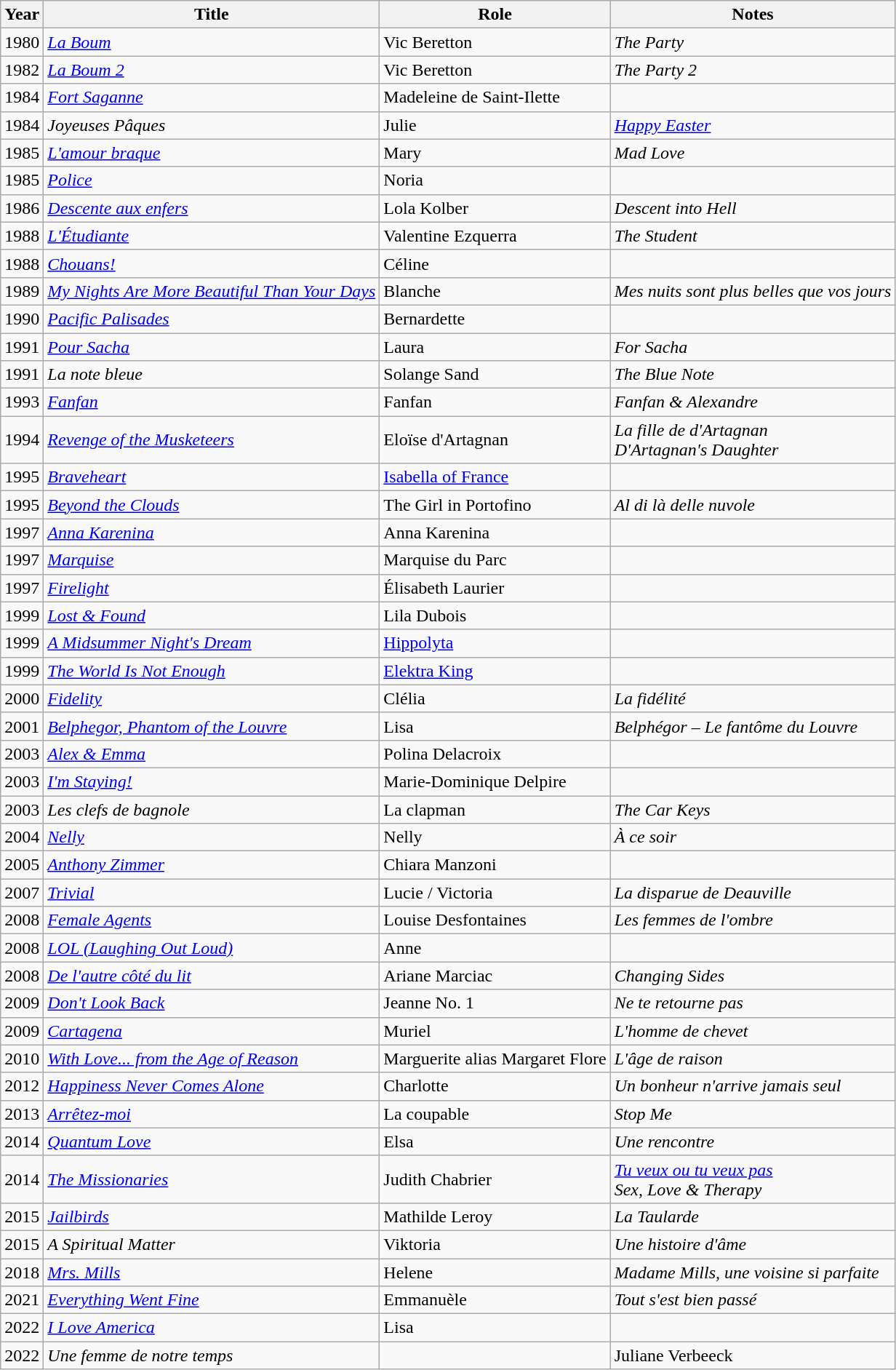<table class="wikitable">
<tr>
<th>Year</th>
<th>Title</th>
<th>Role</th>
<th>Notes</th>
</tr>
<tr>
<td>1980</td>
<td><em><a href='#'>La Boum</a></em></td>
<td>Vic Beretton</td>
<td><em>The Party</em></td>
</tr>
<tr>
<td>1982</td>
<td><em><a href='#'>La Boum 2</a></em></td>
<td>Vic Beretton</td>
<td><em>The Party 2</em></td>
</tr>
<tr>
<td>1984</td>
<td><em><a href='#'>Fort Saganne</a></em></td>
<td>Madeleine de Saint-Ilette</td>
<td></td>
</tr>
<tr>
<td>1984</td>
<td><em>Joyeuses Pâques</em></td>
<td>Julie</td>
<td><em><a href='#'>Happy Easter</a></em></td>
</tr>
<tr>
<td>1985</td>
<td><em><a href='#'>L'amour braque</a></em></td>
<td>Mary</td>
<td><em>Mad Love</em></td>
</tr>
<tr>
<td>1985</td>
<td><em><a href='#'>Police</a></em></td>
<td>Noria</td>
<td></td>
</tr>
<tr>
<td>1986</td>
<td><em><a href='#'>Descente aux enfers</a></em></td>
<td>Lola Kolber</td>
<td><em>Descent into Hell</em></td>
</tr>
<tr>
<td>1988</td>
<td><em><a href='#'>L'Étudiante</a></em></td>
<td>Valentine Ezquerra</td>
<td><em>The Student</em></td>
</tr>
<tr>
<td>1988</td>
<td><em><a href='#'>Chouans!</a></em></td>
<td>Céline</td>
<td></td>
</tr>
<tr>
<td>1989</td>
<td><em><a href='#'>My Nights Are More Beautiful Than Your Days</a></em></td>
<td>Blanche</td>
<td><em>Mes nuits sont plus belles que vos jours</em></td>
</tr>
<tr>
<td>1990</td>
<td><em><a href='#'>Pacific Palisades</a></em></td>
<td>Bernardette</td>
<td></td>
</tr>
<tr>
<td>1991</td>
<td><em><a href='#'>Pour Sacha</a></em></td>
<td>Laura</td>
<td><em>For Sacha</em></td>
</tr>
<tr>
<td>1991</td>
<td><em>La note bleue</em></td>
<td>Solange Sand</td>
<td><em>The Blue Note</em></td>
</tr>
<tr>
<td>1993</td>
<td><em><a href='#'>Fanfan</a></em></td>
<td>Fanfan</td>
<td><em>Fanfan & Alexandre</em></td>
</tr>
<tr>
<td>1994</td>
<td><em><a href='#'>Revenge of the Musketeers</a></em></td>
<td>Eloïse d'Artagnan</td>
<td><em>La fille de d'Artagnan</em><br><em>D'Artagnan's Daughter</em></td>
</tr>
<tr>
<td>1995</td>
<td><em><a href='#'>Braveheart</a></em></td>
<td><a href='#'>Isabella of France</a></td>
<td></td>
</tr>
<tr>
<td>1995</td>
<td><em><a href='#'>Beyond the Clouds</a></em></td>
<td>The Girl in Portofino</td>
<td><em>Al di là delle nuvole</em></td>
</tr>
<tr>
<td>1997</td>
<td><em><a href='#'>Anna Karenina</a></em></td>
<td>Anna Karenina</td>
<td></td>
</tr>
<tr>
<td>1997</td>
<td><em><a href='#'>Marquise</a></em></td>
<td>Marquise du Parc</td>
<td></td>
</tr>
<tr>
<td>1997</td>
<td><em><a href='#'>Firelight</a></em></td>
<td>Élisabeth Laurier</td>
<td></td>
</tr>
<tr>
<td>1999</td>
<td><em><a href='#'>Lost & Found</a></em></td>
<td>Lila Dubois</td>
<td></td>
</tr>
<tr>
<td>1999</td>
<td><em><a href='#'>A Midsummer Night's Dream</a></em></td>
<td><a href='#'>Hippolyta</a></td>
<td></td>
</tr>
<tr>
<td>1999</td>
<td><em><a href='#'>The World Is Not Enough</a></em></td>
<td><a href='#'>Elektra King</a></td>
<td></td>
</tr>
<tr>
<td>2000</td>
<td><em><a href='#'>Fidelity</a></em></td>
<td>Clélia</td>
<td><em>La fidélité</em></td>
</tr>
<tr>
<td>2001</td>
<td><em><a href='#'>Belphegor, Phantom of the Louvre</a></em></td>
<td>Lisa</td>
<td><em>Belphégor – Le fantôme du Louvre</em></td>
</tr>
<tr>
<td>2003</td>
<td><em><a href='#'>Alex & Emma</a></em></td>
<td>Polina Delacroix</td>
<td></td>
</tr>
<tr>
<td>2003</td>
<td><em><a href='#'>I'm Staying!</a></em></td>
<td>Marie-Dominique Delpire</td>
<td></td>
</tr>
<tr>
<td>2003</td>
<td><em>Les clefs de bagnole</em></td>
<td>La clapman</td>
<td><em>The Car Keys</em></td>
</tr>
<tr>
<td>2004</td>
<td><em><a href='#'>Nelly</a></em></td>
<td>Nelly</td>
<td><em>À ce soir</em></td>
</tr>
<tr>
<td>2005</td>
<td><em><a href='#'>Anthony Zimmer</a></em></td>
<td>Chiara Manzoni</td>
<td></td>
</tr>
<tr>
<td>2007</td>
<td><em><a href='#'>Trivial</a></em></td>
<td>Lucie / Victoria</td>
<td><em>La disparue de Deauville</em></td>
</tr>
<tr>
<td>2008</td>
<td><em><a href='#'>Female Agents</a></em></td>
<td>Louise Desfontaines</td>
<td><em>Les femmes de l'ombre</em></td>
</tr>
<tr>
<td>2008</td>
<td><em><a href='#'>LOL (Laughing Out Loud)</a></em></td>
<td>Anne</td>
<td></td>
</tr>
<tr>
<td>2008</td>
<td><em><a href='#'>De l'autre côté du lit</a></em></td>
<td>Ariane Marciac</td>
<td><em>Changing Sides</em></td>
</tr>
<tr>
<td>2009</td>
<td><em><a href='#'>Don't Look Back</a></em></td>
<td>Jeanne No. 1</td>
<td><em>Ne te retourne pas</em></td>
</tr>
<tr>
<td>2009</td>
<td><em><a href='#'>Cartagena</a></em></td>
<td>Muriel</td>
<td><em>L'homme de chevet</em></td>
</tr>
<tr>
<td>2010</td>
<td><em><a href='#'>With Love... from the Age of Reason</a></em></td>
<td>Marguerite alias Margaret Flore</td>
<td><em>L'âge de raison</em></td>
</tr>
<tr>
<td>2012</td>
<td><em><a href='#'>Happiness Never Comes Alone</a></em></td>
<td>Charlotte</td>
<td><em>Un bonheur n'arrive jamais seul</em></td>
</tr>
<tr>
<td>2013</td>
<td><em><a href='#'>Arrêtez-moi</a></em></td>
<td>La coupable</td>
<td><em>Stop Me</em></td>
</tr>
<tr>
<td>2014</td>
<td><em><a href='#'>Quantum Love</a></em></td>
<td>Elsa</td>
<td><em>Une rencontre</em></td>
</tr>
<tr>
<td>2014</td>
<td><em><a href='#'>The Missionaries</a></em></td>
<td>Judith Chabrier</td>
<td><em><a href='#'>Tu veux ou tu veux pas</a></em><br><em>Sex, Love & Therapy</em></td>
</tr>
<tr>
<td>2015</td>
<td><em><a href='#'>Jailbirds</a></em></td>
<td>Mathilde Leroy</td>
<td><em>La Taularde</em></td>
</tr>
<tr>
<td>2015</td>
<td><em>A Spiritual Matter</em></td>
<td>Viktoria</td>
<td><em>Une histoire d'âme</em></td>
</tr>
<tr>
<td>2018</td>
<td><em><a href='#'>Mrs. Mills</a></em></td>
<td>Helene</td>
<td><em>Madame Mills, une voisine si parfaite</em></td>
</tr>
<tr>
<td>2021</td>
<td><em><a href='#'>Everything Went Fine</a></em></td>
<td>Emmanuèle</td>
<td><em>Tout s'est bien passé</em></td>
</tr>
<tr>
<td>2022</td>
<td><em><a href='#'>I Love America</a></em></td>
<td>Lisa</td>
<td></td>
</tr>
<tr>
<td>2022</td>
<td><em>Une femme de notre temps</em></td>
<td></td>
<td>Juliane Verbeeck</td>
</tr>
</table>
